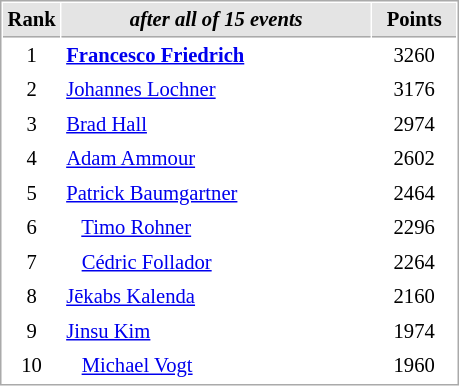<table cellspacing="1" cellpadding="3" style="border:1px solid #AAAAAA; font-size:86%">
<tr style="background-color: #E4E4E4;">
<th style="border-bottom:1px solid #AAAAAA; width: 10px;">Rank</th>
<th style="border-bottom:1px solid #AAAAAA; width: 200px;"><em>after all of 15 events</em></th>
<th style="border-bottom:1px solid #AAAAAA; width: 50px;">Points</th>
</tr>
<tr>
<td align=center>1</td>
<td><strong> <a href='#'>Francesco Friedrich</a></strong></td>
<td align=center>3260</td>
</tr>
<tr>
<td align=center>2</td>
<td> <a href='#'>Johannes Lochner</a></td>
<td align=center>3176</td>
</tr>
<tr>
<td align=center>3</td>
<td> <a href='#'>Brad Hall</a></td>
<td align=center>2974</td>
</tr>
<tr>
<td align=center>4</td>
<td> <a href='#'>Adam Ammour</a></td>
<td align=center>2602</td>
</tr>
<tr>
<td align=center>5</td>
<td> <a href='#'>Patrick Baumgartner</a></td>
<td align=center>2464</td>
</tr>
<tr>
<td align=center>6</td>
<td>   <a href='#'>Timo Rohner</a></td>
<td align=center>2296</td>
</tr>
<tr>
<td align=center>7</td>
<td>   <a href='#'>Cédric Follador</a></td>
<td align=center>2264</td>
</tr>
<tr>
<td align=center>8</td>
<td> <a href='#'>Jēkabs Kalenda</a></td>
<td align=center>2160</td>
</tr>
<tr>
<td align=center>9</td>
<td> <a href='#'>Jinsu Kim</a></td>
<td align=center>1974</td>
</tr>
<tr>
<td align=center>10</td>
<td>   <a href='#'>Michael Vogt</a></td>
<td align=center>1960</td>
</tr>
</table>
